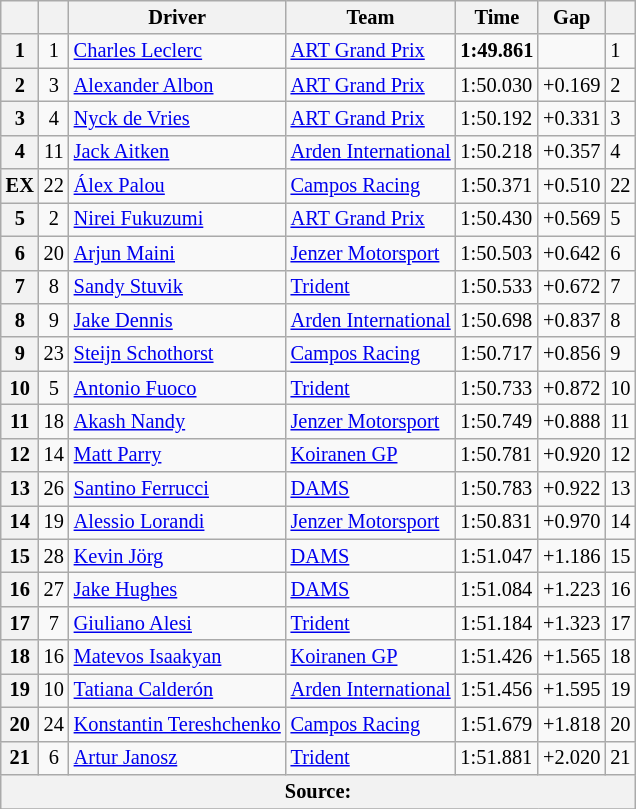<table class="wikitable" style="font-size:85%">
<tr>
<th></th>
<th></th>
<th>Driver</th>
<th>Team</th>
<th>Time</th>
<th>Gap</th>
<th></th>
</tr>
<tr>
<th>1</th>
<td align="center">1</td>
<td> <a href='#'>Charles Leclerc</a></td>
<td><a href='#'>ART Grand Prix</a></td>
<td><strong>1:49.861</strong></td>
<td></td>
<td>1</td>
</tr>
<tr>
<th>2</th>
<td align="center">3</td>
<td> <a href='#'>Alexander Albon</a></td>
<td><a href='#'>ART Grand Prix</a></td>
<td>1:50.030</td>
<td>+0.169</td>
<td>2</td>
</tr>
<tr>
<th>3</th>
<td align="center">4</td>
<td> <a href='#'>Nyck de Vries</a></td>
<td><a href='#'>ART Grand Prix</a></td>
<td>1:50.192</td>
<td>+0.331</td>
<td>3</td>
</tr>
<tr>
<th>4</th>
<td align="center">11</td>
<td> <a href='#'>Jack Aitken</a></td>
<td><a href='#'>Arden International</a></td>
<td>1:50.218</td>
<td>+0.357</td>
<td>4</td>
</tr>
<tr>
<th>EX</th>
<td align="center">22</td>
<td> <a href='#'>Álex Palou</a></td>
<td><a href='#'>Campos Racing</a></td>
<td>1:50.371</td>
<td>+0.510</td>
<td>22</td>
</tr>
<tr>
<th>5</th>
<td align="center">2</td>
<td> <a href='#'>Nirei Fukuzumi</a></td>
<td><a href='#'>ART Grand Prix</a></td>
<td>1:50.430</td>
<td>+0.569</td>
<td>5</td>
</tr>
<tr>
<th>6</th>
<td align="center">20</td>
<td> <a href='#'>Arjun Maini</a></td>
<td><a href='#'>Jenzer Motorsport</a></td>
<td>1:50.503</td>
<td>+0.642</td>
<td>6</td>
</tr>
<tr>
<th>7</th>
<td align="center">8</td>
<td> <a href='#'>Sandy Stuvik</a></td>
<td><a href='#'>Trident</a></td>
<td>1:50.533</td>
<td>+0.672</td>
<td>7</td>
</tr>
<tr>
<th>8</th>
<td align="center">9</td>
<td> <a href='#'>Jake Dennis</a></td>
<td><a href='#'>Arden International</a></td>
<td>1:50.698</td>
<td>+0.837</td>
<td>8</td>
</tr>
<tr>
<th>9</th>
<td align="center">23</td>
<td> <a href='#'>Steijn Schothorst</a></td>
<td><a href='#'>Campos Racing</a></td>
<td>1:50.717</td>
<td>+0.856</td>
<td>9</td>
</tr>
<tr>
<th>10</th>
<td align="center">5</td>
<td> <a href='#'>Antonio Fuoco</a></td>
<td><a href='#'>Trident</a></td>
<td>1:50.733</td>
<td>+0.872</td>
<td>10</td>
</tr>
<tr>
<th>11</th>
<td align="center">18</td>
<td> <a href='#'>Akash Nandy</a></td>
<td><a href='#'>Jenzer Motorsport</a></td>
<td>1:50.749</td>
<td>+0.888</td>
<td>11</td>
</tr>
<tr>
<th>12</th>
<td align="center">14</td>
<td> <a href='#'>Matt Parry</a></td>
<td><a href='#'>Koiranen GP</a></td>
<td>1:50.781</td>
<td>+0.920</td>
<td>12</td>
</tr>
<tr>
<th>13</th>
<td align="center">26</td>
<td> <a href='#'>Santino Ferrucci</a></td>
<td><a href='#'>DAMS</a></td>
<td>1:50.783</td>
<td>+0.922</td>
<td>13</td>
</tr>
<tr>
<th>14</th>
<td align="center">19</td>
<td> <a href='#'>Alessio Lorandi</a></td>
<td><a href='#'>Jenzer Motorsport</a></td>
<td>1:50.831</td>
<td>+0.970</td>
<td>14</td>
</tr>
<tr>
<th>15</th>
<td align="center">28</td>
<td> <a href='#'>Kevin Jörg</a></td>
<td><a href='#'>DAMS</a></td>
<td>1:51.047</td>
<td>+1.186</td>
<td>15</td>
</tr>
<tr>
<th>16</th>
<td align="center">27</td>
<td> <a href='#'>Jake Hughes</a></td>
<td><a href='#'>DAMS</a></td>
<td>1:51.084</td>
<td>+1.223</td>
<td>16</td>
</tr>
<tr>
<th>17</th>
<td align="center">7</td>
<td> <a href='#'>Giuliano Alesi</a></td>
<td><a href='#'>Trident</a></td>
<td>1:51.184</td>
<td>+1.323</td>
<td>17</td>
</tr>
<tr>
<th>18</th>
<td align="center">16</td>
<td> <a href='#'>Matevos Isaakyan</a></td>
<td><a href='#'>Koiranen GP</a></td>
<td>1:51.426</td>
<td>+1.565</td>
<td>18</td>
</tr>
<tr>
<th>19</th>
<td align="center">10</td>
<td> <a href='#'>Tatiana Calderón</a></td>
<td><a href='#'>Arden International</a></td>
<td>1:51.456</td>
<td>+1.595</td>
<td>19</td>
</tr>
<tr>
<th>20</th>
<td align="center">24</td>
<td> <a href='#'>Konstantin Tereshchenko</a></td>
<td><a href='#'>Campos Racing</a></td>
<td>1:51.679</td>
<td>+1.818</td>
<td>20</td>
</tr>
<tr>
<th>21</th>
<td align="center">6</td>
<td> <a href='#'>Artur Janosz</a></td>
<td><a href='#'>Trident</a></td>
<td>1:51.881</td>
<td>+2.020</td>
<td>21</td>
</tr>
<tr>
<th colspan="7">Source:</th>
</tr>
<tr>
</tr>
</table>
